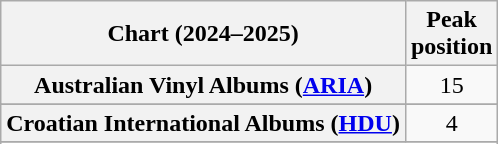<table class="wikitable sortable plainrowheaders" style="text-align:center">
<tr>
<th scope="col">Chart (2024–2025)</th>
<th scope="col">Peak<br>position</th>
</tr>
<tr>
<th scope="row">Australian Vinyl Albums (<a href='#'>ARIA</a>)</th>
<td>15</td>
</tr>
<tr>
</tr>
<tr>
<th scope="row">Croatian International Albums (<a href='#'>HDU</a>)</th>
<td>4</td>
</tr>
<tr>
</tr>
<tr>
</tr>
<tr>
</tr>
<tr>
</tr>
<tr>
</tr>
<tr>
</tr>
<tr>
</tr>
</table>
